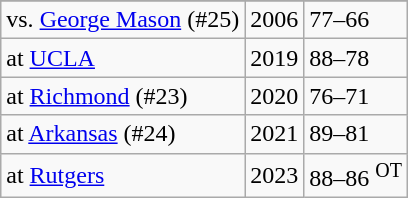<table class="wikitable">
<tr>
</tr>
<tr>
<td>vs. <a href='#'>George Mason</a> (#25)</td>
<td>2006</td>
<td>77–66</td>
</tr>
<tr>
<td>at <a href='#'>UCLA</a></td>
<td>2019</td>
<td>88–78</td>
</tr>
<tr>
<td>at <a href='#'>Richmond</a> (#23)</td>
<td>2020</td>
<td>76–71</td>
</tr>
<tr>
<td>at <a href='#'>Arkansas</a> (#24)</td>
<td>2021</td>
<td>89–81</td>
</tr>
<tr>
<td>at <a href='#'>Rutgers</a></td>
<td>2023</td>
<td>88–86 <sup>OT</sup></td>
</tr>
</table>
